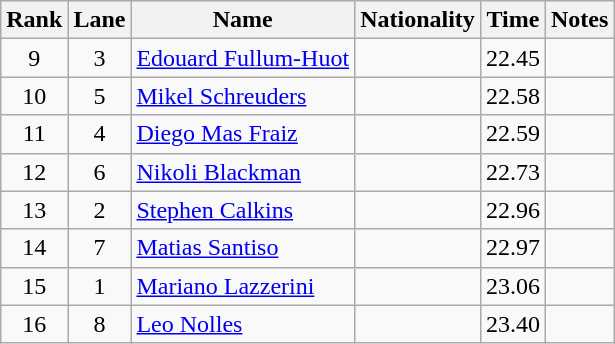<table class="wikitable sortable" style="text-align:center">
<tr>
<th>Rank</th>
<th>Lane</th>
<th>Name</th>
<th>Nationality</th>
<th>Time</th>
<th>Notes</th>
</tr>
<tr>
<td>9</td>
<td>3</td>
<td align="left"><a href='#'>Edouard Fullum-Huot</a></td>
<td align="left"></td>
<td>22.45</td>
<td></td>
</tr>
<tr>
<td>10</td>
<td>5</td>
<td align="left"><a href='#'>Mikel Schreuders</a></td>
<td align="left"></td>
<td>22.58</td>
<td></td>
</tr>
<tr>
<td>11</td>
<td>4</td>
<td align="left"><a href='#'>Diego Mas Fraiz</a></td>
<td align="left"></td>
<td>22.59</td>
<td></td>
</tr>
<tr>
<td>12</td>
<td>6</td>
<td align="left"><a href='#'>Nikoli Blackman</a></td>
<td align="left"></td>
<td>22.73</td>
<td></td>
</tr>
<tr>
<td>13</td>
<td>2</td>
<td align="left"><a href='#'>Stephen Calkins</a></td>
<td align="left"></td>
<td>22.96</td>
<td></td>
</tr>
<tr>
<td>14</td>
<td>7</td>
<td align="left"><a href='#'>Matias Santiso</a></td>
<td align="left"></td>
<td>22.97</td>
<td></td>
</tr>
<tr>
<td>15</td>
<td>1</td>
<td align="left"><a href='#'>Mariano Lazzerini</a></td>
<td align="left"></td>
<td>23.06</td>
<td></td>
</tr>
<tr>
<td>16</td>
<td>8</td>
<td align="left"><a href='#'>Leo Nolles</a></td>
<td align="left"></td>
<td>23.40</td>
<td></td>
</tr>
</table>
